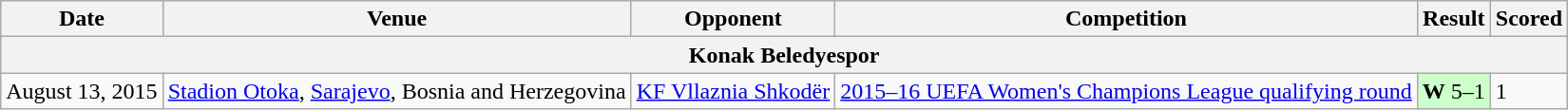<table class=wikitable>
<tr>
<th>Date</th>
<th>Venue</th>
<th>Opponent</th>
<th>Competition</th>
<th>Result</th>
<th>Scored</th>
</tr>
<tr>
<th colspan=6>Konak Beledyespor</th>
</tr>
<tr>
<td>August 13, 2015</td>
<td><a href='#'>Stadion Otoka</a>, <a href='#'>Sarajevo</a>, Bosnia and Herzegovina</td>
<td> <a href='#'>KF Vllaznia Shkodër</a></td>
<td><a href='#'>2015–16 UEFA Women's Champions League qualifying round</a></td>
<td bgcolor=ccffcc><strong>W</strong> 5–1</td>
<td>1</td>
</tr>
</table>
